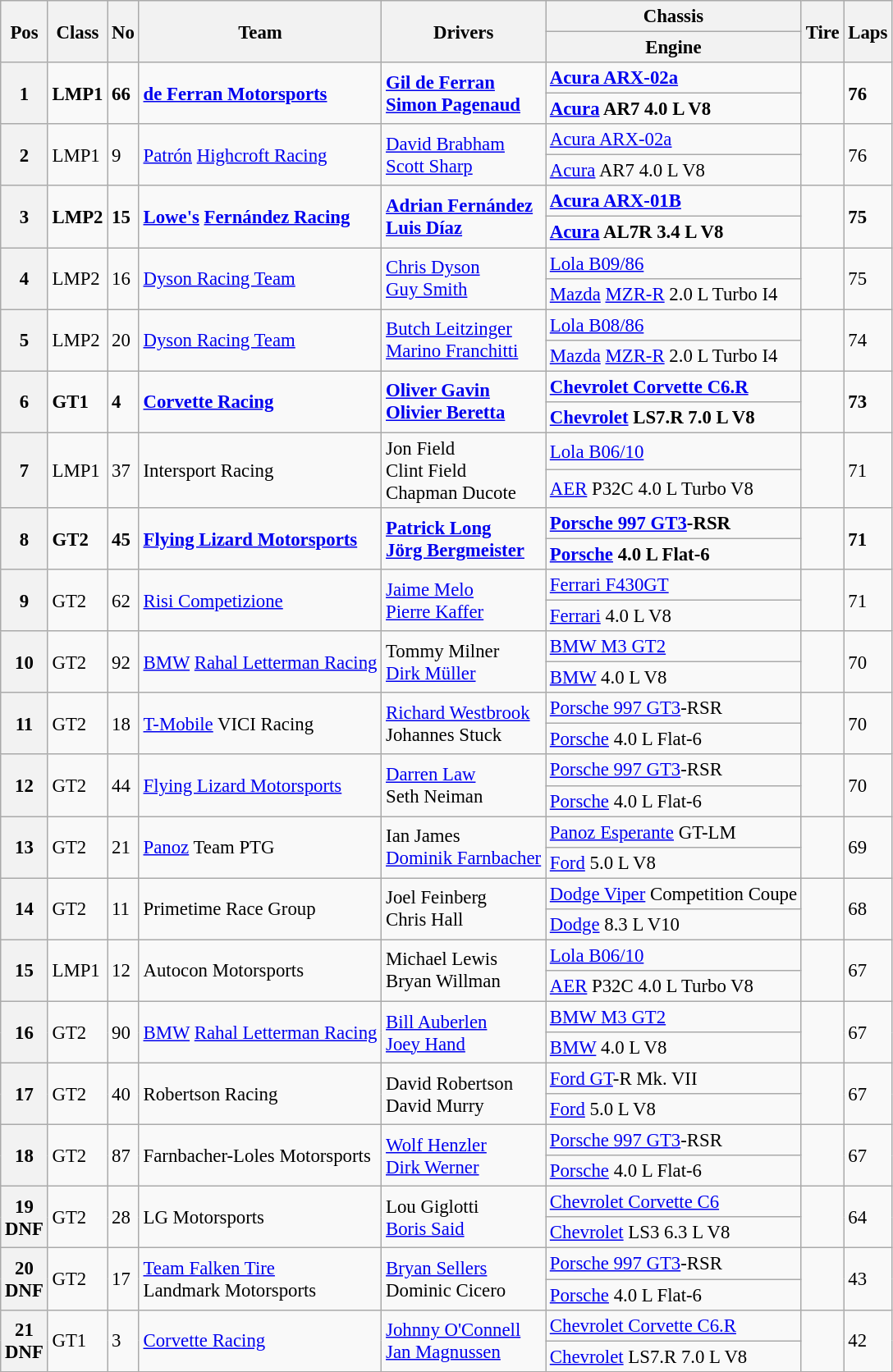<table class="wikitable" style="font-size: 95%;">
<tr>
<th rowspan=2>Pos</th>
<th rowspan=2>Class</th>
<th rowspan=2>No</th>
<th rowspan=2>Team</th>
<th rowspan=2>Drivers</th>
<th>Chassis</th>
<th rowspan=2>Tire</th>
<th rowspan=2>Laps</th>
</tr>
<tr>
<th>Engine</th>
</tr>
<tr style="font-weight:bold">
<th rowspan=2>1</th>
<td rowspan=2>LMP1</td>
<td rowspan=2>66</td>
<td rowspan=2> <a href='#'>de Ferran Motorsports</a></td>
<td rowspan=2> <a href='#'>Gil de Ferran</a><br> <a href='#'>Simon Pagenaud</a></td>
<td><a href='#'>Acura ARX-02a</a></td>
<td rowspan=2></td>
<td rowspan=2>76</td>
</tr>
<tr style="font-weight:bold">
<td><a href='#'>Acura</a> AR7 4.0 L V8</td>
</tr>
<tr>
<th rowspan=2>2</th>
<td rowspan=2>LMP1</td>
<td rowspan=2>9</td>
<td rowspan=2> <a href='#'>Patrón</a> <a href='#'>Highcroft Racing</a></td>
<td rowspan=2> <a href='#'>David Brabham</a><br> <a href='#'>Scott Sharp</a></td>
<td><a href='#'>Acura ARX-02a</a></td>
<td rowspan=2></td>
<td rowspan=2>76</td>
</tr>
<tr>
<td><a href='#'>Acura</a> AR7 4.0 L V8</td>
</tr>
<tr style="font-weight:bold">
<th rowspan=2>3</th>
<td rowspan=2>LMP2</td>
<td rowspan=2>15</td>
<td rowspan=2> <a href='#'>Lowe's</a> <a href='#'>Fernández Racing</a></td>
<td rowspan=2> <a href='#'>Adrian Fernández</a><br> <a href='#'>Luis Díaz</a></td>
<td><a href='#'>Acura ARX-01B</a></td>
<td rowspan=2></td>
<td rowspan=2>75</td>
</tr>
<tr style="font-weight:bold">
<td><a href='#'>Acura</a> AL7R 3.4 L V8</td>
</tr>
<tr>
<th rowspan=2>4</th>
<td rowspan=2>LMP2</td>
<td rowspan=2>16</td>
<td rowspan=2> <a href='#'>Dyson Racing Team</a></td>
<td rowspan=2> <a href='#'>Chris Dyson</a><br> <a href='#'>Guy Smith</a></td>
<td><a href='#'>Lola B09/86</a></td>
<td rowspan=2></td>
<td rowspan=2>75</td>
</tr>
<tr>
<td><a href='#'>Mazda</a> <a href='#'>MZR-R</a> 2.0 L Turbo I4</td>
</tr>
<tr>
<th rowspan=2>5</th>
<td rowspan=2>LMP2</td>
<td rowspan=2>20</td>
<td rowspan=2> <a href='#'>Dyson Racing Team</a></td>
<td rowspan=2> <a href='#'>Butch Leitzinger</a><br> <a href='#'>Marino Franchitti</a></td>
<td><a href='#'>Lola B08/86</a></td>
<td rowspan=2></td>
<td rowspan=2>74</td>
</tr>
<tr>
<td><a href='#'>Mazda</a> <a href='#'>MZR-R</a> 2.0 L Turbo I4</td>
</tr>
<tr style="font-weight:bold">
<th rowspan=2>6</th>
<td rowspan=2>GT1</td>
<td rowspan=2>4</td>
<td rowspan=2> <a href='#'>Corvette Racing</a></td>
<td rowspan=2> <a href='#'>Oliver Gavin</a><br> <a href='#'>Olivier Beretta</a></td>
<td><a href='#'>Chevrolet Corvette C6.R</a></td>
<td rowspan=2></td>
<td rowspan=2>73</td>
</tr>
<tr style="font-weight:bold">
<td><a href='#'>Chevrolet</a> LS7.R 7.0 L V8</td>
</tr>
<tr>
<th rowspan=2>7</th>
<td rowspan=2>LMP1</td>
<td rowspan=2>37</td>
<td rowspan=2> Intersport Racing</td>
<td rowspan=2> Jon Field<br> Clint Field<br> Chapman Ducote</td>
<td><a href='#'>Lola B06/10</a></td>
<td rowspan=2></td>
<td rowspan=2>71</td>
</tr>
<tr>
<td><a href='#'>AER</a> P32C 4.0 L Turbo V8</td>
</tr>
<tr style="font-weight:bold">
<th rowspan=2>8</th>
<td rowspan=2>GT2</td>
<td rowspan=2>45</td>
<td rowspan=2> <a href='#'>Flying Lizard Motorsports</a></td>
<td rowspan=2> <a href='#'>Patrick Long</a><br> <a href='#'>Jörg Bergmeister</a></td>
<td><a href='#'>Porsche 997 GT3</a>-RSR</td>
<td rowspan=2></td>
<td rowspan=2>71</td>
</tr>
<tr style="font-weight:bold">
<td><a href='#'>Porsche</a> 4.0 L Flat-6</td>
</tr>
<tr>
<th rowspan=2>9</th>
<td rowspan=2>GT2</td>
<td rowspan=2>62</td>
<td rowspan=2> <a href='#'>Risi Competizione</a></td>
<td rowspan=2> <a href='#'>Jaime Melo</a><br> <a href='#'>Pierre Kaffer</a></td>
<td><a href='#'>Ferrari F430GT</a></td>
<td rowspan=2></td>
<td rowspan=2>71</td>
</tr>
<tr>
<td><a href='#'>Ferrari</a> 4.0 L V8</td>
</tr>
<tr>
<th rowspan=2>10</th>
<td rowspan=2>GT2</td>
<td rowspan=2>92</td>
<td rowspan=2> <a href='#'>BMW</a> <a href='#'>Rahal Letterman Racing</a></td>
<td rowspan=2> Tommy Milner<br> <a href='#'>Dirk Müller</a></td>
<td><a href='#'>BMW M3 GT2</a></td>
<td rowspan=2></td>
<td rowspan=2>70</td>
</tr>
<tr>
<td><a href='#'>BMW</a> 4.0 L V8</td>
</tr>
<tr>
<th rowspan=2>11</th>
<td rowspan=2>GT2</td>
<td rowspan=2>18</td>
<td rowspan=2> <a href='#'>T-Mobile</a> VICI Racing</td>
<td rowspan=2> <a href='#'>Richard Westbrook</a><br> Johannes Stuck</td>
<td><a href='#'>Porsche 997 GT3</a>-RSR</td>
<td rowspan=2></td>
<td rowspan=2>70</td>
</tr>
<tr>
<td><a href='#'>Porsche</a> 4.0 L Flat-6</td>
</tr>
<tr>
<th rowspan=2>12</th>
<td rowspan=2>GT2</td>
<td rowspan=2>44</td>
<td rowspan=2> <a href='#'>Flying Lizard Motorsports</a></td>
<td rowspan=2> <a href='#'>Darren Law</a><br> Seth Neiman</td>
<td><a href='#'>Porsche 997 GT3</a>-RSR</td>
<td rowspan=2></td>
<td rowspan=2>70</td>
</tr>
<tr>
<td><a href='#'>Porsche</a> 4.0 L Flat-6</td>
</tr>
<tr>
<th rowspan=2>13</th>
<td rowspan=2>GT2</td>
<td rowspan=2>21</td>
<td rowspan=2> <a href='#'>Panoz</a> Team PTG</td>
<td rowspan=2> Ian James<br> <a href='#'>Dominik Farnbacher</a></td>
<td><a href='#'>Panoz Esperante</a> GT-LM</td>
<td rowspan=2></td>
<td rowspan=2>69</td>
</tr>
<tr>
<td><a href='#'>Ford</a> 5.0 L V8</td>
</tr>
<tr>
<th rowspan=2>14</th>
<td rowspan=2>GT2</td>
<td rowspan=2>11</td>
<td rowspan=2> Primetime Race Group</td>
<td rowspan=2> Joel Feinberg<br> Chris Hall</td>
<td><a href='#'>Dodge Viper</a> Competition Coupe</td>
<td rowspan=2></td>
<td rowspan=2>68</td>
</tr>
<tr>
<td><a href='#'>Dodge</a> 8.3 L V10</td>
</tr>
<tr>
<th rowspan=2>15</th>
<td rowspan=2>LMP1</td>
<td rowspan=2>12</td>
<td rowspan=2> Autocon Motorsports</td>
<td rowspan=2> Michael Lewis<br> Bryan Willman</td>
<td><a href='#'>Lola B06/10</a></td>
<td rowspan=2></td>
<td rowspan=2>67</td>
</tr>
<tr>
<td><a href='#'>AER</a> P32C 4.0 L Turbo V8</td>
</tr>
<tr>
<th rowspan=2>16</th>
<td rowspan=2>GT2</td>
<td rowspan=2>90</td>
<td rowspan=2> <a href='#'>BMW</a> <a href='#'>Rahal Letterman Racing</a></td>
<td rowspan=2> <a href='#'>Bill Auberlen</a><br> <a href='#'>Joey Hand</a></td>
<td><a href='#'>BMW M3 GT2</a></td>
<td rowspan=2></td>
<td rowspan=2>67</td>
</tr>
<tr>
<td><a href='#'>BMW</a> 4.0 L V8</td>
</tr>
<tr>
<th rowspan=2>17</th>
<td rowspan=2>GT2</td>
<td rowspan=2>40</td>
<td rowspan=2> Robertson Racing</td>
<td rowspan=2> David Robertson<br> David Murry</td>
<td><a href='#'>Ford GT</a>-R Mk. VII</td>
<td rowspan=2></td>
<td rowspan=2>67</td>
</tr>
<tr>
<td><a href='#'>Ford</a> 5.0 L V8</td>
</tr>
<tr>
<th rowspan=2>18</th>
<td rowspan=2>GT2</td>
<td rowspan=2>87</td>
<td rowspan=2> Farnbacher-Loles Motorsports</td>
<td rowspan=2> <a href='#'>Wolf Henzler</a><br> <a href='#'>Dirk Werner</a></td>
<td><a href='#'>Porsche 997 GT3</a>-RSR</td>
<td rowspan=2></td>
<td rowspan=2>67</td>
</tr>
<tr>
<td><a href='#'>Porsche</a> 4.0 L Flat-6</td>
</tr>
<tr>
<th rowspan=2>19<br>DNF</th>
<td rowspan=2>GT2</td>
<td rowspan=2>28</td>
<td rowspan=2> LG Motorsports</td>
<td rowspan=2> Lou Giglotti<br> <a href='#'>Boris Said</a></td>
<td><a href='#'>Chevrolet Corvette C6</a></td>
<td rowspan=2></td>
<td rowspan=2>64</td>
</tr>
<tr>
<td><a href='#'>Chevrolet</a> LS3 6.3 L V8</td>
</tr>
<tr>
<th rowspan=2>20<br>DNF</th>
<td rowspan=2>GT2</td>
<td rowspan=2>17</td>
<td rowspan=2> <a href='#'>Team Falken Tire</a><br> Landmark Motorsports</td>
<td rowspan=2> <a href='#'>Bryan Sellers</a><br> Dominic Cicero</td>
<td><a href='#'>Porsche 997 GT3</a>-RSR</td>
<td rowspan=2></td>
<td rowspan=2>43</td>
</tr>
<tr>
<td><a href='#'>Porsche</a> 4.0 L Flat-6</td>
</tr>
<tr>
<th rowspan=2>21<br>DNF</th>
<td rowspan=2>GT1</td>
<td rowspan=2>3</td>
<td rowspan=2> <a href='#'>Corvette Racing</a></td>
<td rowspan=2> <a href='#'>Johnny O'Connell</a><br> <a href='#'>Jan Magnussen</a></td>
<td><a href='#'>Chevrolet Corvette C6.R</a></td>
<td rowspan=2></td>
<td rowspan=2>42</td>
</tr>
<tr>
<td><a href='#'>Chevrolet</a> LS7.R 7.0 L V8</td>
</tr>
<tr>
</tr>
</table>
